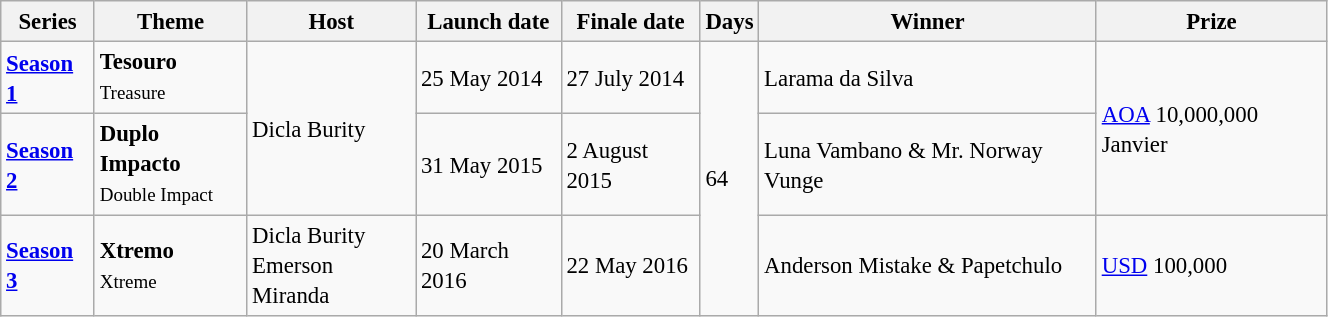<table class="wikitable" style="text-align:left; width: 70%; font-size:95%; line-height:20px;">
<tr>
<th>Series</th>
<th>Theme</th>
<th>Host</th>
<th>Launch date</th>
<th>Finale date</th>
<th>Days</th>
<th>Winner</th>
<th>Prize</th>
</tr>
<tr>
<td><strong><a href='#'>Season 1</a></strong></td>
<td><strong>Tesouro</strong><br><small>Treasure</small></td>
<td rowspan=2>Dicla Burity</td>
<td>25 May 2014</td>
<td>27 July 2014</td>
<td rowspan="3">64</td>
<td>Larama da Silva</td>
<td rowspan=2><a href='#'>AOA</a> 10,000,000 Janvier</td>
</tr>
<tr>
<td><strong><a href='#'>Season 2</a></strong></td>
<td><strong>Duplo Impacto</strong><br><small>Double Impact</small></td>
<td>31 May 2015</td>
<td>2 August 2015</td>
<td>Luna Vambano & Mr. Norway Vunge</td>
</tr>
<tr>
<td><strong><a href='#'>Season 3</a></strong></td>
<td><strong>Xtremo</strong><br><small>Xtreme</small></td>
<td rowspan="2">Dicla Burity<br>Emerson Miranda</td>
<td>20 March 2016</td>
<td>22 May 2016</td>
<td>Anderson Mistake & Papetchulo</td>
<td><a href='#'>USD</a> 100,000</td>
</tr>
</table>
